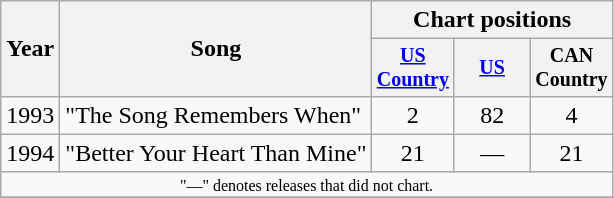<table class="wikitable" style="text-align:center;">
<tr>
<th rowspan=2>Year</th>
<th rowspan=2>Song</th>
<th colspan=3>Chart positions</th>
</tr>
<tr style="font-size:smaller;">
<th width="45"><a href='#'>US Country</a></th>
<th width="45"><a href='#'>US</a></th>
<th width="45">CAN Country</th>
</tr>
<tr>
<td>1993</td>
<td align="left">"The Song Remembers When"</td>
<td>2</td>
<td>82</td>
<td>4</td>
</tr>
<tr>
<td>1994</td>
<td align="left">"Better Your Heart Than Mine"</td>
<td>21</td>
<td>—</td>
<td>21</td>
</tr>
<tr>
<td align="center" colspan=5 style="font-size: 8pt">"—" denotes releases that did not chart.</td>
</tr>
<tr>
</tr>
</table>
